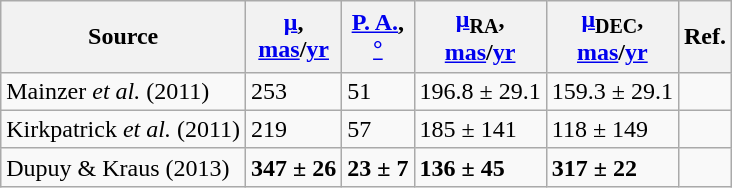<table class="wikitable">
<tr>
<th>Source</th>
<th><a href='#'>μ</a>,<br><a href='#'>mas</a>/<a href='#'>yr</a></th>
<th><a href='#'>P. A.</a>,<br><a href='#'>°</a></th>
<th><a href='#'>μ</a><sub>RA</sub>,<br><a href='#'>mas</a>/<a href='#'>yr</a></th>
<th><a href='#'>μ</a><sub>DEC</sub>,<br><a href='#'>mas</a>/<a href='#'>yr</a></th>
<th>Ref.</th>
</tr>
<tr>
<td>Mainzer <em>et al.</em> (2011)</td>
<td>253</td>
<td>51</td>
<td>196.8 ± 29.1</td>
<td>159.3 ± 29.1</td>
<td></td>
</tr>
<tr>
<td>Kirkpatrick <em>et al.</em> (2011)</td>
<td>219</td>
<td>57</td>
<td>185 ± 141</td>
<td>118 ± 149</td>
<td></td>
</tr>
<tr>
<td>Dupuy & Kraus (2013)</td>
<td><strong>347 ± 26</strong></td>
<td><strong>23 ± 7</strong></td>
<td><strong>136 ± 45</strong></td>
<td><strong>317 ± 22</strong></td>
<td></td>
</tr>
</table>
